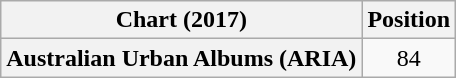<table class="wikitable plainrowheaders" style="text-align:center;">
<tr>
<th scope="col">Chart (2017)</th>
<th scope="col">Position</th>
</tr>
<tr>
<th scope="row">Australian Urban Albums (ARIA)</th>
<td>84</td>
</tr>
</table>
